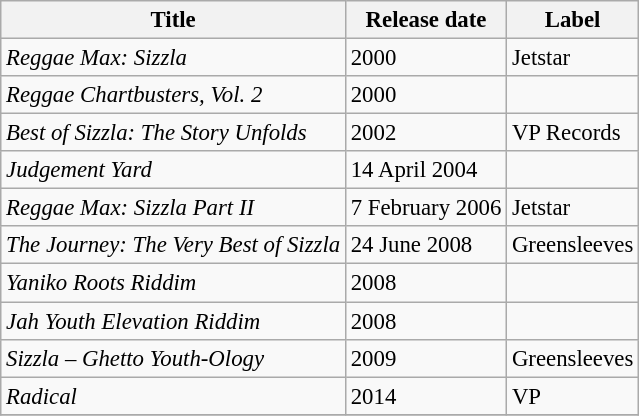<table class="wikitable" style="font-size:95%">
<tr>
<th>Title</th>
<th>Release date</th>
<th>Label</th>
</tr>
<tr>
<td align=left><em>Reggae Max: Sizzla</em></td>
<td align=left>2000</td>
<td align=left>Jetstar</td>
</tr>
<tr>
<td align=left><em>Reggae Chartbusters, Vol. 2</em></td>
<td align=left>2000</td>
<td align=left></td>
</tr>
<tr>
<td align=left><em>Best of Sizzla: The Story Unfolds</em></td>
<td align=left>2002</td>
<td align=left>VP Records</td>
</tr>
<tr>
<td align=left><em>Judgement Yard</em></td>
<td align=left>14 April 2004</td>
<td align=left></td>
</tr>
<tr>
<td align=left><em>Reggae Max: Sizzla Part II</em></td>
<td align=left>7 February 2006</td>
<td align=left>Jetstar</td>
</tr>
<tr>
<td align=left><em>The Journey: The Very Best of Sizzla</em></td>
<td align=left>24 June 2008</td>
<td align=left>Greensleeves</td>
</tr>
<tr>
<td align=left><em>Yaniko Roots Riddim</em></td>
<td align=left>2008</td>
<td align=left></td>
</tr>
<tr>
<td align=left><em>Jah Youth Elevation Riddim</em></td>
<td align=left>2008</td>
<td align=left></td>
</tr>
<tr>
<td align=left><em>Sizzla – Ghetto Youth-Ology</em></td>
<td align=left>2009</td>
<td align=left>Greensleeves</td>
</tr>
<tr>
<td align=left><em>Radical</em></td>
<td align=left>2014</td>
<td align=left>VP</td>
</tr>
<tr>
</tr>
</table>
